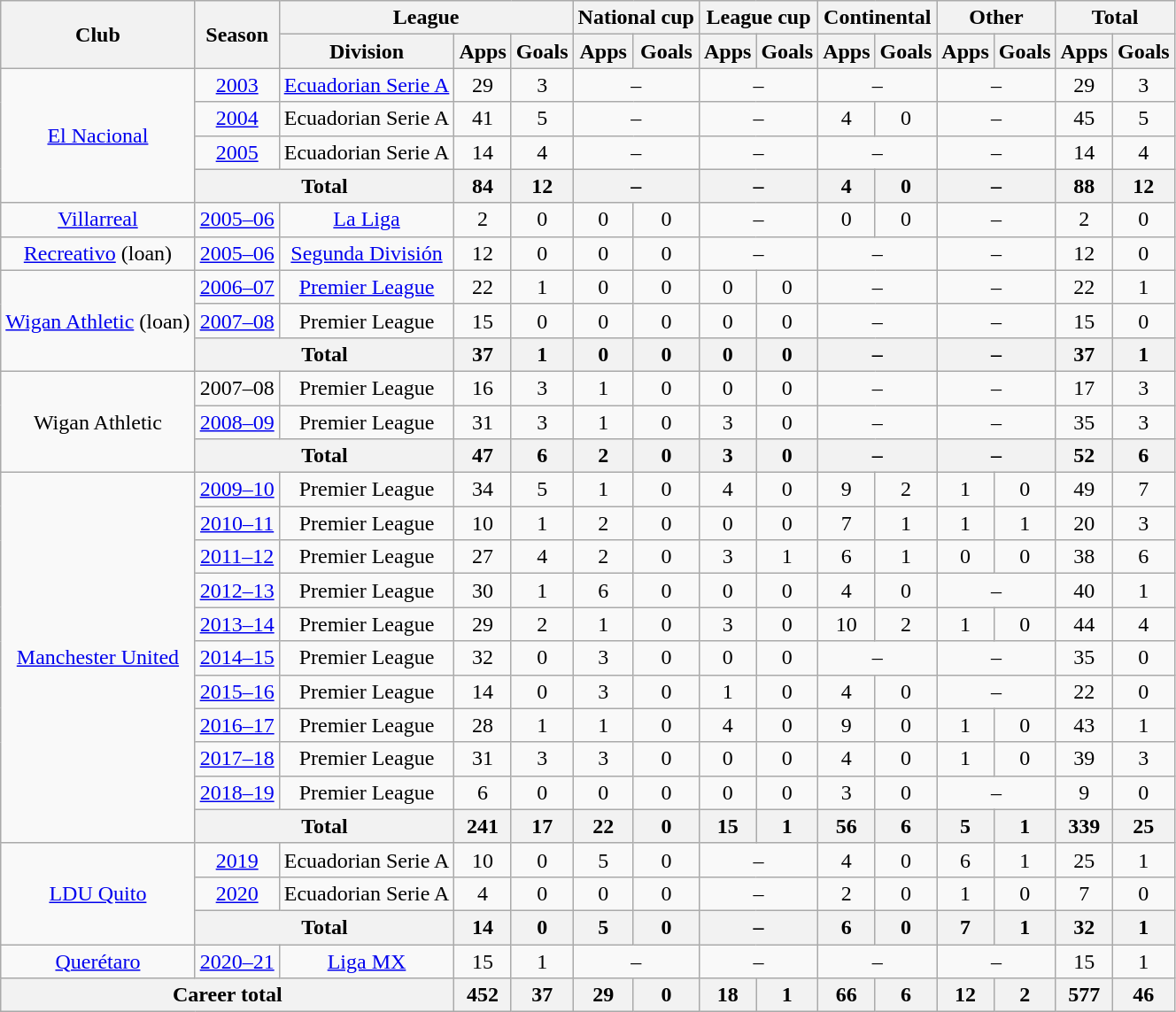<table class="wikitable" style="text-align:center">
<tr>
<th rowspan="2">Club</th>
<th rowspan="2">Season</th>
<th colspan="3">League</th>
<th colspan="2">National cup</th>
<th colspan="2">League cup</th>
<th colspan="2">Continental</th>
<th colspan="2">Other</th>
<th colspan="2">Total</th>
</tr>
<tr>
<th>Division</th>
<th>Apps</th>
<th>Goals</th>
<th>Apps</th>
<th>Goals</th>
<th>Apps</th>
<th>Goals</th>
<th>Apps</th>
<th>Goals</th>
<th>Apps</th>
<th>Goals</th>
<th>Apps</th>
<th>Goals</th>
</tr>
<tr>
<td rowspan="4"><a href='#'>El Nacional</a></td>
<td><a href='#'>2003</a></td>
<td><a href='#'>Ecuadorian Serie A</a></td>
<td>29</td>
<td>3</td>
<td colspan="2">–</td>
<td colspan="2">–</td>
<td colspan="2">–</td>
<td colspan="2">–</td>
<td>29</td>
<td>3</td>
</tr>
<tr>
<td><a href='#'>2004</a></td>
<td>Ecuadorian Serie A</td>
<td>41</td>
<td>5</td>
<td colspan="2">–</td>
<td colspan="2">–</td>
<td>4</td>
<td>0</td>
<td colspan="2">–</td>
<td>45</td>
<td>5</td>
</tr>
<tr>
<td><a href='#'>2005</a></td>
<td>Ecuadorian Serie A</td>
<td>14</td>
<td>4</td>
<td colspan="2">–</td>
<td colspan="2">–</td>
<td colspan="2">–</td>
<td colspan="2">–</td>
<td>14</td>
<td>4</td>
</tr>
<tr>
<th colspan=2>Total</th>
<th>84</th>
<th>12</th>
<th colspan="2">–</th>
<th colspan="2">–</th>
<th>4</th>
<th>0</th>
<th colspan="2">–</th>
<th>88</th>
<th>12</th>
</tr>
<tr>
<td><a href='#'>Villarreal</a></td>
<td><a href='#'>2005–06</a></td>
<td><a href='#'>La Liga</a></td>
<td>2</td>
<td>0</td>
<td>0</td>
<td>0</td>
<td colspan="2">–</td>
<td>0</td>
<td>0</td>
<td colspan="2">–</td>
<td>2</td>
<td>0</td>
</tr>
<tr>
<td><a href='#'>Recreativo</a> (loan)</td>
<td><a href='#'>2005–06</a></td>
<td><a href='#'>Segunda División</a></td>
<td>12</td>
<td>0</td>
<td>0</td>
<td>0</td>
<td colspan="2">–</td>
<td colspan="2">–</td>
<td colspan="2">–</td>
<td>12</td>
<td>0</td>
</tr>
<tr>
<td rowspan="3"><a href='#'>Wigan Athletic</a> (loan)</td>
<td><a href='#'>2006–07</a></td>
<td><a href='#'>Premier League</a></td>
<td>22</td>
<td>1</td>
<td>0</td>
<td>0</td>
<td>0</td>
<td>0</td>
<td colspan="2">–</td>
<td colspan="2">–</td>
<td>22</td>
<td>1</td>
</tr>
<tr>
<td><a href='#'>2007–08</a></td>
<td>Premier League</td>
<td>15</td>
<td>0</td>
<td>0</td>
<td>0</td>
<td>0</td>
<td>0</td>
<td colspan="2">–</td>
<td colspan="2">–</td>
<td>15</td>
<td>0</td>
</tr>
<tr>
<th colspan=2>Total</th>
<th>37</th>
<th>1</th>
<th>0</th>
<th>0</th>
<th>0</th>
<th>0</th>
<th colspan="2">–</th>
<th colspan="2">–</th>
<th>37</th>
<th>1</th>
</tr>
<tr>
<td rowspan="3">Wigan Athletic</td>
<td>2007–08</td>
<td>Premier League</td>
<td>16</td>
<td>3</td>
<td>1</td>
<td>0</td>
<td>0</td>
<td>0</td>
<td colspan="2">–</td>
<td colspan="2">–</td>
<td>17</td>
<td>3</td>
</tr>
<tr>
<td><a href='#'>2008–09</a></td>
<td>Premier League</td>
<td>31</td>
<td>3</td>
<td>1</td>
<td>0</td>
<td>3</td>
<td>0</td>
<td colspan="2">–</td>
<td colspan="2">–</td>
<td>35</td>
<td>3</td>
</tr>
<tr>
<th colspan=2>Total</th>
<th>47</th>
<th>6</th>
<th>2</th>
<th>0</th>
<th>3</th>
<th>0</th>
<th colspan="2">–</th>
<th colspan="2">–</th>
<th>52</th>
<th>6</th>
</tr>
<tr>
<td rowspan="11"><a href='#'>Manchester United</a></td>
<td><a href='#'>2009–10</a></td>
<td>Premier League</td>
<td>34</td>
<td>5</td>
<td>1</td>
<td>0</td>
<td>4</td>
<td>0</td>
<td>9</td>
<td>2</td>
<td>1</td>
<td>0</td>
<td>49</td>
<td>7</td>
</tr>
<tr>
<td><a href='#'>2010–11</a></td>
<td>Premier League</td>
<td>10</td>
<td>1</td>
<td>2</td>
<td>0</td>
<td>0</td>
<td>0</td>
<td>7</td>
<td>1</td>
<td>1</td>
<td>1</td>
<td>20</td>
<td>3</td>
</tr>
<tr>
<td><a href='#'>2011–12</a></td>
<td>Premier League</td>
<td>27</td>
<td>4</td>
<td>2</td>
<td>0</td>
<td>3</td>
<td>1</td>
<td>6</td>
<td>1</td>
<td>0</td>
<td>0</td>
<td>38</td>
<td>6</td>
</tr>
<tr>
<td><a href='#'>2012–13</a></td>
<td>Premier League</td>
<td>30</td>
<td>1</td>
<td>6</td>
<td>0</td>
<td>0</td>
<td>0</td>
<td>4</td>
<td>0</td>
<td colspan="2">–</td>
<td>40</td>
<td>1</td>
</tr>
<tr>
<td><a href='#'>2013–14</a></td>
<td>Premier League</td>
<td>29</td>
<td>2</td>
<td>1</td>
<td>0</td>
<td>3</td>
<td>0</td>
<td>10</td>
<td>2</td>
<td>1</td>
<td>0</td>
<td>44</td>
<td>4</td>
</tr>
<tr>
<td><a href='#'>2014–15</a></td>
<td>Premier League</td>
<td>32</td>
<td>0</td>
<td>3</td>
<td>0</td>
<td>0</td>
<td>0</td>
<td colspan="2">–</td>
<td colspan="2">–</td>
<td>35</td>
<td>0</td>
</tr>
<tr>
<td><a href='#'>2015–16</a></td>
<td>Premier League</td>
<td>14</td>
<td>0</td>
<td>3</td>
<td>0</td>
<td>1</td>
<td>0</td>
<td>4</td>
<td>0</td>
<td colspan="2">–</td>
<td>22</td>
<td>0</td>
</tr>
<tr>
<td><a href='#'>2016–17</a></td>
<td>Premier League</td>
<td>28</td>
<td>1</td>
<td>1</td>
<td>0</td>
<td>4</td>
<td>0</td>
<td>9</td>
<td>0</td>
<td>1</td>
<td>0</td>
<td>43</td>
<td>1</td>
</tr>
<tr>
<td><a href='#'>2017–18</a></td>
<td>Premier League</td>
<td>31</td>
<td>3</td>
<td>3</td>
<td>0</td>
<td>0</td>
<td>0</td>
<td>4</td>
<td>0</td>
<td>1</td>
<td>0</td>
<td>39</td>
<td>3</td>
</tr>
<tr>
<td><a href='#'>2018–19</a></td>
<td>Premier League</td>
<td>6</td>
<td>0</td>
<td>0</td>
<td>0</td>
<td>0</td>
<td>0</td>
<td>3</td>
<td>0</td>
<td colspan="2">–</td>
<td>9</td>
<td>0</td>
</tr>
<tr>
<th colspan="2">Total</th>
<th>241</th>
<th>17</th>
<th>22</th>
<th>0</th>
<th>15</th>
<th>1</th>
<th>56</th>
<th>6</th>
<th>5</th>
<th>1</th>
<th>339</th>
<th>25</th>
</tr>
<tr>
<td rowspan="3"><a href='#'>LDU Quito</a></td>
<td><a href='#'>2019</a></td>
<td>Ecuadorian Serie A</td>
<td>10</td>
<td>0</td>
<td>5</td>
<td>0</td>
<td colspan="2">–</td>
<td>4</td>
<td>0</td>
<td>6</td>
<td>1</td>
<td>25</td>
<td>1</td>
</tr>
<tr>
<td><a href='#'>2020</a></td>
<td>Ecuadorian Serie A</td>
<td>4</td>
<td>0</td>
<td>0</td>
<td>0</td>
<td colspan="2">–</td>
<td>2</td>
<td>0</td>
<td>1</td>
<td>0</td>
<td>7</td>
<td>0</td>
</tr>
<tr>
<th colspan="2">Total</th>
<th>14</th>
<th>0</th>
<th>5</th>
<th>0</th>
<th colspan="2">–</th>
<th>6</th>
<th>0</th>
<th>7</th>
<th>1</th>
<th>32</th>
<th>1</th>
</tr>
<tr>
<td><a href='#'>Querétaro</a></td>
<td><a href='#'>2020–21</a></td>
<td><a href='#'>Liga MX</a></td>
<td>15</td>
<td>1</td>
<td colspan="2">–</td>
<td colspan="2">–</td>
<td colspan="2">–</td>
<td colspan="2">–</td>
<td>15</td>
<td>1</td>
</tr>
<tr>
<th colspan="3">Career total</th>
<th>452</th>
<th>37</th>
<th>29</th>
<th>0</th>
<th>18</th>
<th>1</th>
<th>66</th>
<th>6</th>
<th>12</th>
<th>2</th>
<th>577</th>
<th>46</th>
</tr>
</table>
